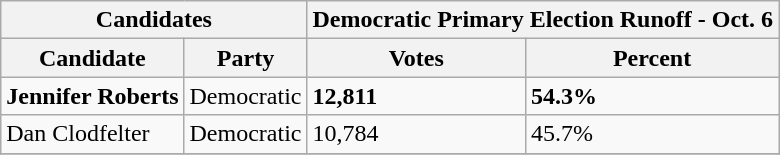<table class=wikitable>
<tr>
<th colspan=2>Candidates</th>
<th colspan=2>Democratic Primary Election Runoff - Oct. 6 </th>
</tr>
<tr>
<th>Candidate</th>
<th>Party</th>
<th>Votes</th>
<th>Percent</th>
</tr>
<tr>
<td><strong>Jennifer Roberts</strong></td>
<td>Democratic</td>
<td><strong>12,811</strong></td>
<td><strong>54.3%</strong></td>
</tr>
<tr>
<td>Dan Clodfelter</td>
<td>Democratic</td>
<td>10,784</td>
<td>45.7%</td>
</tr>
<tr>
</tr>
</table>
